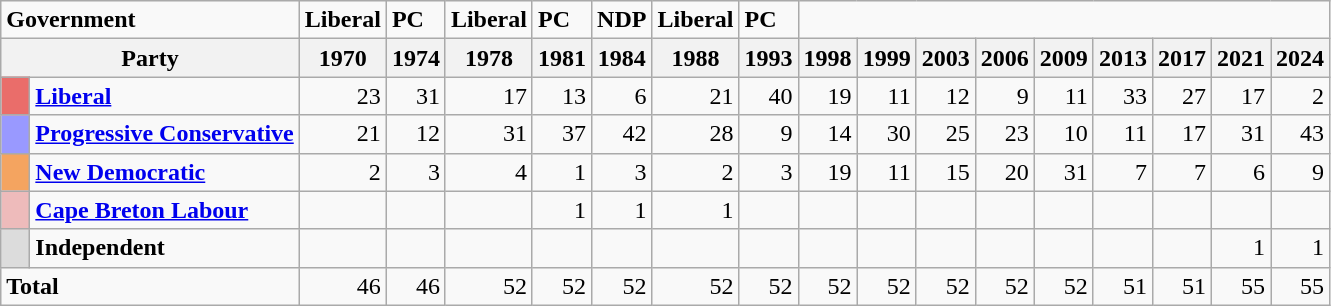<table class="wikitable">
<tr>
<td colspan="2"><strong>Government</strong></td>
<td><strong>Liberal</strong></td>
<td><strong>PC</strong></td>
<td><strong>Liberal</strong></td>
<td><strong>PC</strong></td>
<td><strong>NDP</strong></td>
<td><strong>Liberal</strong></td>
<td><strong>PC</strong></td>
</tr>
<tr>
<th colspan="2">Party</th>
<th>1970</th>
<th>1974</th>
<th>1978</th>
<th>1981</th>
<th>1984</th>
<th>1988</th>
<th>1993</th>
<th>1998</th>
<th>1999</th>
<th>2003</th>
<th>2006</th>
<th>2009</th>
<th>2013</th>
<th>2017</th>
<th>2021</th>
<th>2024</th>
</tr>
<tr align="right">
<td bgcolor="#EA6D6A">   </td>
<td align="left"><strong><a href='#'>Liberal</a></strong></td>
<td>23</td>
<td>31</td>
<td>17</td>
<td>13</td>
<td>6</td>
<td>21</td>
<td>40</td>
<td>19</td>
<td>11</td>
<td>12</td>
<td>9</td>
<td>11</td>
<td>33</td>
<td>27</td>
<td>17</td>
<td>2</td>
</tr>
<tr align="right">
<td bgcolor="#9999FF">   </td>
<td align="left"><strong><a href='#'>Progressive Conservative</a></strong></td>
<td>21</td>
<td>12</td>
<td>31</td>
<td>37</td>
<td>42</td>
<td>28</td>
<td>9</td>
<td>14</td>
<td>30</td>
<td>25</td>
<td>23</td>
<td>10</td>
<td>11</td>
<td>17</td>
<td>31</td>
<td>43</td>
</tr>
<tr align="right">
<td bgcolor="sandybrown">   </td>
<td align="left"><strong><a href='#'>New Democratic</a></strong></td>
<td>2</td>
<td>3</td>
<td>4</td>
<td>1</td>
<td>3</td>
<td>2</td>
<td>3</td>
<td>19</td>
<td>11</td>
<td>15</td>
<td>20</td>
<td>31</td>
<td>7</td>
<td>7</td>
<td>6</td>
<td>9</td>
</tr>
<tr align="right">
<td bgcolor="#EEBBBB">   </td>
<td align="left"><strong><a href='#'>Cape Breton Labour</a></strong></td>
<td></td>
<td></td>
<td></td>
<td>1</td>
<td>1</td>
<td>1</td>
<td></td>
<td></td>
<td></td>
<td></td>
<td></td>
<td></td>
<td></td>
<td></td>
<td></td>
</tr>
<tr align="right">
<td bgcolor="#DCDCDC">   </td>
<td align="left"><strong>Independent</strong></td>
<td></td>
<td></td>
<td></td>
<td></td>
<td></td>
<td></td>
<td></td>
<td></td>
<td></td>
<td></td>
<td></td>
<td></td>
<td></td>
<td></td>
<td>1</td>
<td>1</td>
</tr>
<tr align="right">
<td colspan="2" align="left"><strong>Total</strong></td>
<td>46</td>
<td>46</td>
<td>52</td>
<td>52</td>
<td>52</td>
<td>52</td>
<td>52</td>
<td>52</td>
<td>52</td>
<td>52</td>
<td>52</td>
<td>52</td>
<td>51</td>
<td>51</td>
<td>55</td>
<td>55</td>
</tr>
</table>
